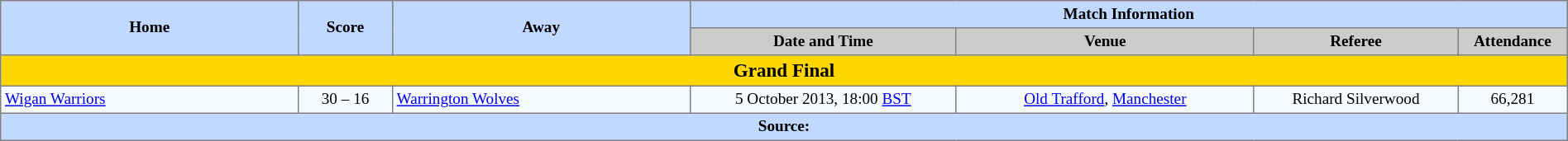<table border=1 style="border-collapse:collapse; font-size:80%; text-align:center;" cellpadding=3 cellspacing=0 width=100%>
<tr bgcolor=#C1D8FF>
<th rowspan=2 width=19%>Home</th>
<th rowspan=2 width=6%>Score</th>
<th rowspan=2 width=19%>Away</th>
<th colspan=6>Match Information</th>
</tr>
<tr bgcolor=#CCCCCC>
<th width=17%>Date and Time</th>
<th width=19%>Venue</th>
<th width=13%>Referee</th>
<th width=7%>Attendance</th>
</tr>
<tr>
<td style="background:gold;" align=center colspan=9><big><strong>Grand Final</strong></big></td>
</tr>
<tr bgcolor=#F5FAFF>
<td align=left> <a href='#'>Wigan Warriors</a></td>
<td>30 – 16</td>
<td align=left> <a href='#'>Warrington Wolves</a></td>
<td>5 October 2013, 18:00 <a href='#'>BST</a></td>
<td><a href='#'>Old Trafford</a>, <a href='#'>Manchester</a></td>
<td>Richard Silverwood</td>
<td>66,281</td>
</tr>
<tr bgcolor=#C1D8FF>
<th colspan=12>Source:</th>
</tr>
</table>
